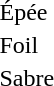<table>
<tr>
<td>Épée</td>
<td></td>
<td></td>
<td><br></td>
</tr>
<tr>
<td>Foil</td>
<td></td>
<td></td>
<td><br></td>
</tr>
<tr>
<td>Sabre</td>
<td></td>
<td></td>
<td><br></td>
</tr>
</table>
